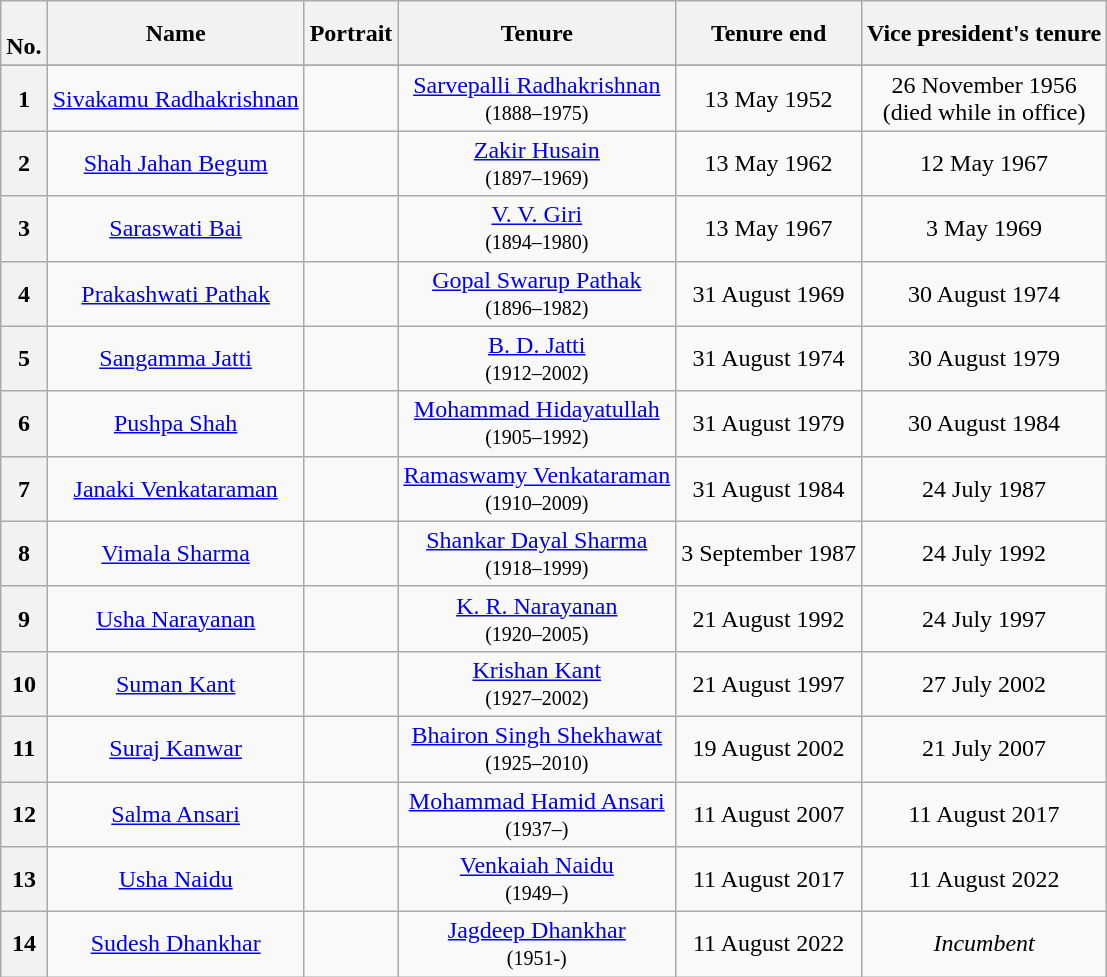<table class="wikitable sortable" style="text-align:Center;">
<tr>
<th class="unsortable"><abbr></abbr><br><abbr>No.</abbr></th>
<th class="unsortable">Name</th>
<th class="unsortable">Portrait</th>
<th class="unsortable">Tenure</th>
<th class="unsortable">Tenure end</th>
<th class="unsortable">Vice president's tenure</th>
</tr>
<tr>
</tr>
<tr>
<th>1</th>
<td><a href='#'>Sivakamu Radhakrishnan</a></td>
<td></td>
<td><a href='#'>Sarvepalli Radhakrishnan</a><br><small>(1888–1975)</small></td>
<td>13 May 1952</td>
<td>26 November 1956 <br>(died while in office)</td>
</tr>
<tr>
<th>2</th>
<td><a href='#'>Shah Jahan Begum</a></td>
<td></td>
<td><a href='#'>Zakir Husain</a><br><small>(1897–1969)</small></td>
<td>13 May 1962</td>
<td>12 May 1967</td>
</tr>
<tr>
<th>3</th>
<td><a href='#'>Saraswati Bai</a></td>
<td></td>
<td><a href='#'>V. V. Giri</a><br><small>(1894–1980)</small></td>
<td>13 May 1967</td>
<td>3 May 1969</td>
</tr>
<tr>
<th>4</th>
<td><a href='#'>Prakashwati Pathak</a></td>
<td></td>
<td><a href='#'>Gopal Swarup Pathak</a><br><small>(1896–1982)</small></td>
<td>31 August 1969</td>
<td>30 August 1974</td>
</tr>
<tr>
<th>5</th>
<td><a href='#'>Sangamma Jatti</a></td>
<td></td>
<td><a href='#'>B. D. Jatti</a><br><small>(1912–2002)</small></td>
<td>31 August 1974</td>
<td>30 August 1979</td>
</tr>
<tr>
<th>6</th>
<td><a href='#'>Pushpa Shah</a></td>
<td></td>
<td><a href='#'>Mohammad Hidayatullah</a><br><small>(1905–1992)</small></td>
<td>31 August 1979</td>
<td>30 August 1984</td>
</tr>
<tr>
<th>7</th>
<td><a href='#'>Janaki Venkataraman</a></td>
<td></td>
<td><a href='#'>Ramaswamy Venkataraman</a><br><small>(1910–2009)</small></td>
<td>31 August 1984</td>
<td>24 July 1987</td>
</tr>
<tr>
<th>8</th>
<td><a href='#'>Vimala Sharma</a></td>
<td></td>
<td><a href='#'>Shankar Dayal Sharma</a><br><small>(1918–1999)</small></td>
<td>3 September 1987</td>
<td>24 July 1992</td>
</tr>
<tr>
<th>9</th>
<td><a href='#'>Usha Narayanan</a></td>
<td></td>
<td><a href='#'>K. R. Narayanan</a><br><small>(1920–2005)</small></td>
<td>21 August 1992</td>
<td>24 July 1997</td>
</tr>
<tr>
<th>10</th>
<td><a href='#'>Suman Kant</a></td>
<td></td>
<td><a href='#'>Krishan Kant</a><br><small>(1927–2002)</small></td>
<td>21 August 1997</td>
<td>27 July 2002</td>
</tr>
<tr style=>
<th>11</th>
<td><a href='#'>Suraj Kanwar</a></td>
<td></td>
<td><a href='#'>Bhairon Singh Shekhawat</a><br><small>(1925–2010)</small></td>
<td>19 August 2002</td>
<td>21 July 2007</td>
</tr>
<tr>
<th>12</th>
<td><a href='#'>Salma Ansari</a></td>
<td></td>
<td><a href='#'>Mohammad Hamid Ansari</a><br><small>(1937–)</small></td>
<td>11 August 2007</td>
<td>11 August 2017</td>
</tr>
<tr>
<th>13</th>
<td><a href='#'>Usha Naidu</a></td>
<td></td>
<td><a href='#'>Venkaiah Naidu</a><br><small>(1949–)</small><br></td>
<td>11 August 2017</td>
<td>11 August 2022</td>
</tr>
<tr>
<th>14</th>
<td><a href='#'>Sudesh Dhankhar</a></td>
<td></td>
<td><a href='#'>Jagdeep Dhankhar</a> <br> <small>(1951-)</small><br></td>
<td>11 August 2022</td>
<td><em>Incumbent</em></td>
</tr>
</table>
